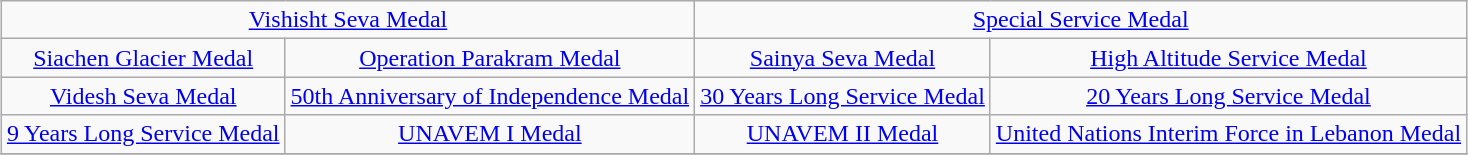<table class="wikitable" style="margin:1em auto; text-align:center;">
<tr>
<td colspan="2"><a href='#'>Vishisht Seva Medal</a></td>
<td colspan="2"><a href='#'>Special Service Medal</a></td>
</tr>
<tr>
<td><a href='#'>Siachen Glacier Medal</a></td>
<td><a href='#'>Operation Parakram Medal</a></td>
<td><a href='#'>Sainya Seva Medal</a></td>
<td><a href='#'>High Altitude Service Medal</a></td>
</tr>
<tr>
<td><a href='#'>Videsh Seva Medal</a></td>
<td><a href='#'>50th Anniversary of Independence Medal</a></td>
<td><a href='#'>30 Years Long Service Medal</a></td>
<td><a href='#'>20 Years Long Service Medal</a></td>
</tr>
<tr>
<td><a href='#'>9 Years Long Service Medal</a></td>
<td><a href='#'>UNAVEM I Medal</a></td>
<td><a href='#'>UNAVEM II Medal</a></td>
<td><a href='#'>United Nations Interim Force in Lebanon Medal</a></td>
</tr>
<tr>
</tr>
</table>
